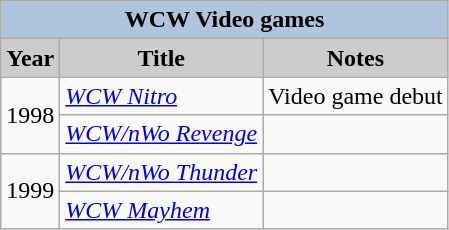<table class="wikitable sortable">
<tr style="text-align:center;">
<th colspan=4 style="background:#B0C4DE;">WCW Video games</th>
</tr>
<tr style="text-align:center;">
<th style="background:#ccc;">Year</th>
<th style="background:#ccc;">Title</th>
<th style="background:#ccc;">Notes</th>
</tr>
<tr>
<td rowspan="2">1998</td>
<td><em><a href='#'>WCW Nitro</a></em></td>
<td>Video game debut</td>
</tr>
<tr>
<td><em><a href='#'>WCW/nWo Revenge</a></em></td>
<td></td>
</tr>
<tr>
<td rowspan="3">1999</td>
<td><em><a href='#'>WCW/nWo Thunder</a></em></td>
<td></td>
</tr>
<tr>
<td><em><a href='#'>WCW Mayhem</a></em></td>
<td></td>
</tr>
</table>
